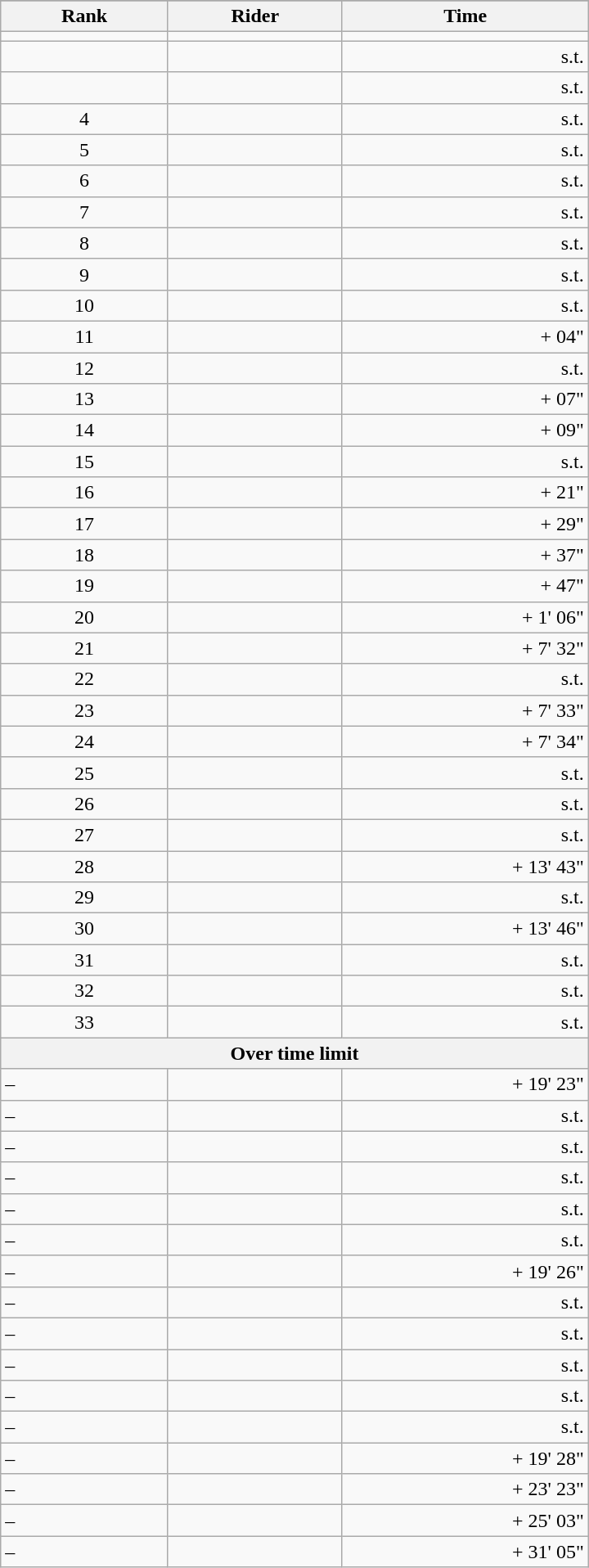<table class="wikitable" style="width:30em; margin-bottom:0; style="font-size:95%;">
<tr>
</tr>
<tr>
<th>Rank</th>
<th>Rider</th>
<th>Time</th>
</tr>
<tr>
<td align=center></td>
<td></td>
<td align=right></td>
</tr>
<tr>
<td align=center></td>
<td></td>
<td align=right>s.t.</td>
</tr>
<tr>
<td align=center></td>
<td></td>
<td align=right>s.t.</td>
</tr>
<tr>
<td align=center>4</td>
<td></td>
<td align=right>s.t.</td>
</tr>
<tr>
<td align=center>5</td>
<td></td>
<td align=right>s.t.</td>
</tr>
<tr>
<td align=center>6</td>
<td></td>
<td align=right>s.t.</td>
</tr>
<tr>
<td align=center>7</td>
<td></td>
<td align=right>s.t.</td>
</tr>
<tr>
<td align=center>8</td>
<td></td>
<td align=right>s.t.</td>
</tr>
<tr>
<td align=center>9</td>
<td></td>
<td align=right>s.t.</td>
</tr>
<tr>
<td align=center>10</td>
<td></td>
<td align=right>s.t.</td>
</tr>
<tr>
<td align=center>11</td>
<td></td>
<td align=right>+ 04"</td>
</tr>
<tr>
<td align=center>12</td>
<td></td>
<td align=right>s.t.</td>
</tr>
<tr>
<td align=center>13</td>
<td></td>
<td align=right>+ 07"</td>
</tr>
<tr>
<td align=center>14</td>
<td></td>
<td align=right>+ 09"</td>
</tr>
<tr>
<td align=center>15</td>
<td></td>
<td align=right>s.t.</td>
</tr>
<tr>
<td align=center>16</td>
<td></td>
<td align=right>+ 21"</td>
</tr>
<tr>
<td align=center>17</td>
<td></td>
<td align=right>+ 29"</td>
</tr>
<tr>
<td align=center>18</td>
<td></td>
<td align=right>+ 37"</td>
</tr>
<tr>
<td align=center>19</td>
<td></td>
<td align=right>+ 47"</td>
</tr>
<tr>
<td align=center>20</td>
<td></td>
<td align=right>+ 1' 06"</td>
</tr>
<tr>
<td align=center>21</td>
<td></td>
<td align=right>+ 7' 32"</td>
</tr>
<tr>
<td align=center>22</td>
<td></td>
<td align=right>s.t.</td>
</tr>
<tr>
<td align=center>23</td>
<td></td>
<td align=right>+ 7' 33"</td>
</tr>
<tr>
<td align=center>24</td>
<td></td>
<td align=right>+ 7' 34"</td>
</tr>
<tr>
<td align=center>25</td>
<td></td>
<td align=right>s.t.</td>
</tr>
<tr>
<td align=center>26</td>
<td></td>
<td align=right>s.t.</td>
</tr>
<tr>
<td align=center>27</td>
<td></td>
<td align=right>s.t.</td>
</tr>
<tr>
<td align=center>28</td>
<td></td>
<td align=right>+ 13' 43"</td>
</tr>
<tr>
<td align=center>29</td>
<td></td>
<td align=right>s.t.</td>
</tr>
<tr>
<td align=center>30</td>
<td></td>
<td align=right>+ 13' 46"</td>
</tr>
<tr>
<td align=center>31</td>
<td></td>
<td align=right>s.t.</td>
</tr>
<tr>
<td align=center>32</td>
<td></td>
<td align=right>s.t.</td>
</tr>
<tr>
<td align=center>33</td>
<td></td>
<td align=right>s.t.</td>
</tr>
<tr>
<th scope=row colspan=3>Over time limit</th>
</tr>
<tr>
<td>–</td>
<td></td>
<td align=right>+ 19' 23"</td>
</tr>
<tr>
<td>–</td>
<td></td>
<td align=right>s.t.</td>
</tr>
<tr>
<td>–</td>
<td></td>
<td align=right>s.t.</td>
</tr>
<tr>
<td>–</td>
<td></td>
<td align=right>s.t.</td>
</tr>
<tr>
<td>–</td>
<td></td>
<td align=right>s.t.</td>
</tr>
<tr>
<td>–</td>
<td></td>
<td align=right>s.t.</td>
</tr>
<tr>
<td>–</td>
<td></td>
<td align=right>+ 19' 26"</td>
</tr>
<tr>
<td>–</td>
<td></td>
<td align=right>s.t.</td>
</tr>
<tr>
<td>–</td>
<td></td>
<td align=right>s.t.</td>
</tr>
<tr>
<td>–</td>
<td></td>
<td align=right>s.t.</td>
</tr>
<tr>
<td>–</td>
<td></td>
<td align=right>s.t.</td>
</tr>
<tr>
<td>–</td>
<td></td>
<td align=right>s.t.</td>
</tr>
<tr>
<td>–</td>
<td></td>
<td align=right>+ 19' 28"</td>
</tr>
<tr>
<td>–</td>
<td></td>
<td align=right>+ 23' 23"</td>
</tr>
<tr>
<td>–</td>
<td></td>
<td align=right>+ 25' 03"</td>
</tr>
<tr>
<td>–</td>
<td></td>
<td align=right>+ 31' 05"</td>
</tr>
</table>
